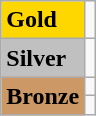<table class="wikitable">
<tr>
<td bgcolor="gold"><strong>Gold</strong></td>
<td></td>
</tr>
<tr>
<td bgcolor="silver"><strong>Silver</strong></td>
<td></td>
</tr>
<tr>
<td rowspan="2" bgcolor="#cc9966"><strong>Bronze</strong></td>
<td></td>
</tr>
<tr>
<td></td>
</tr>
</table>
